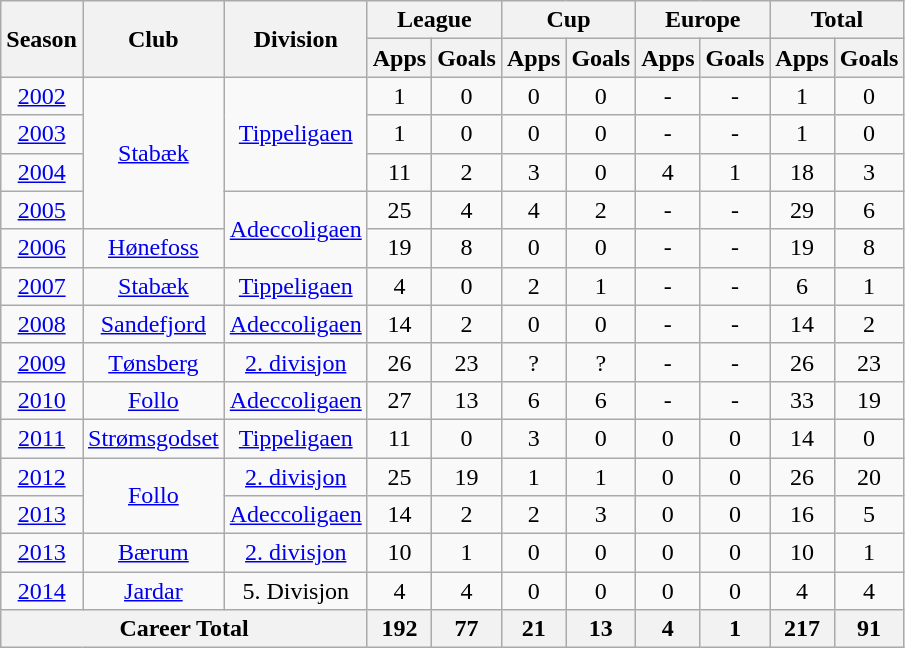<table class="wikitable" style="text-align: center;">
<tr>
<th rowspan="2">Season</th>
<th rowspan="2">Club</th>
<th rowspan="2">Division</th>
<th colspan="2">League</th>
<th colspan="2">Cup</th>
<th colspan="2">Europe</th>
<th colspan="2">Total</th>
</tr>
<tr>
<th>Apps</th>
<th>Goals</th>
<th>Apps</th>
<th>Goals</th>
<th>Apps</th>
<th>Goals</th>
<th>Apps</th>
<th>Goals</th>
</tr>
<tr>
<td><a href='#'>2002</a></td>
<td rowspan="4" valign="center"><a href='#'>Stabæk</a></td>
<td rowspan="3" valign="center"><a href='#'>Tippeligaen</a></td>
<td>1</td>
<td>0</td>
<td>0</td>
<td>0</td>
<td>-</td>
<td>-</td>
<td>1</td>
<td>0</td>
</tr>
<tr>
<td><a href='#'>2003</a></td>
<td>1</td>
<td>0</td>
<td>0</td>
<td>0</td>
<td>-</td>
<td>-</td>
<td>1</td>
<td>0</td>
</tr>
<tr>
<td><a href='#'>2004</a></td>
<td>11</td>
<td>2</td>
<td>3</td>
<td>0</td>
<td>4</td>
<td>1</td>
<td>18</td>
<td>3</td>
</tr>
<tr>
<td><a href='#'>2005</a></td>
<td rowspan="2" valign="center"><a href='#'>Adeccoligaen</a></td>
<td>25</td>
<td>4</td>
<td>4</td>
<td>2</td>
<td>-</td>
<td>-</td>
<td>29</td>
<td>6</td>
</tr>
<tr>
<td><a href='#'>2006</a></td>
<td rowspan="1" valign="center"><a href='#'>Hønefoss</a></td>
<td>19</td>
<td>8</td>
<td>0</td>
<td>0</td>
<td>-</td>
<td>-</td>
<td>19</td>
<td>8</td>
</tr>
<tr>
<td><a href='#'>2007</a></td>
<td rowspan="1" valign="center"><a href='#'>Stabæk</a></td>
<td rowspan="1" valign="center"><a href='#'>Tippeligaen</a></td>
<td>4</td>
<td>0</td>
<td>2</td>
<td>1</td>
<td>-</td>
<td>-</td>
<td>6</td>
<td>1</td>
</tr>
<tr>
<td><a href='#'>2008</a></td>
<td rowspan="1" valign="center"><a href='#'>Sandefjord</a></td>
<td rowspan="1" valign="center"><a href='#'>Adeccoligaen</a></td>
<td>14</td>
<td>2</td>
<td>0</td>
<td>0</td>
<td>-</td>
<td>-</td>
<td>14</td>
<td>2</td>
</tr>
<tr>
<td><a href='#'>2009</a></td>
<td rowspan="1" valign="center"><a href='#'>Tønsberg</a></td>
<td rowspan="1" valign="center"><a href='#'>2. divisjon</a></td>
<td>26</td>
<td>23</td>
<td>?</td>
<td>?</td>
<td>-</td>
<td>-</td>
<td>26</td>
<td>23</td>
</tr>
<tr>
<td><a href='#'>2010</a></td>
<td rowspan="1" valign="center"><a href='#'>Follo</a></td>
<td rowspan="1" valign="center"><a href='#'>Adeccoligaen</a></td>
<td>27</td>
<td>13</td>
<td>6</td>
<td>6</td>
<td>-</td>
<td>-</td>
<td>33</td>
<td>19</td>
</tr>
<tr>
<td><a href='#'>2011</a></td>
<td rowspan="1" valign="center"><a href='#'>Strømsgodset</a></td>
<td rowspan="1" valign="center"><a href='#'>Tippeligaen</a></td>
<td>11</td>
<td>0</td>
<td>3</td>
<td>0</td>
<td>0</td>
<td>0</td>
<td>14</td>
<td>0</td>
</tr>
<tr>
<td><a href='#'>2012</a></td>
<td rowspan="2" valign="center"><a href='#'>Follo</a></td>
<td rowspan="1" valign="center"><a href='#'>2. divisjon</a></td>
<td>25</td>
<td>19</td>
<td>1</td>
<td>1</td>
<td>0</td>
<td>0</td>
<td>26</td>
<td>20</td>
</tr>
<tr>
<td><a href='#'>2013</a></td>
<td rowspan="1" valign="center"><a href='#'>Adeccoligaen</a></td>
<td>14</td>
<td>2</td>
<td>2</td>
<td>3</td>
<td>0</td>
<td>0</td>
<td>16</td>
<td>5</td>
</tr>
<tr>
<td><a href='#'>2013</a></td>
<td rowspan="1" valign="center"><a href='#'>Bærum</a></td>
<td rowspan="1" valign="center"><a href='#'>2. divisjon</a></td>
<td>10</td>
<td>1</td>
<td>0</td>
<td>0</td>
<td>0</td>
<td>0</td>
<td>10</td>
<td>1</td>
</tr>
<tr>
<td><a href='#'>2014</a></td>
<td rowspan="1" valign="center"><a href='#'>Jardar</a></td>
<td rowspan="1" valign="center">5. Divisjon</td>
<td>4</td>
<td>4</td>
<td>0</td>
<td>0</td>
<td>0</td>
<td>0</td>
<td>4</td>
<td>4</td>
</tr>
<tr>
<th colspan="3">Career Total</th>
<th>192</th>
<th>77</th>
<th>21</th>
<th>13</th>
<th>4</th>
<th>1</th>
<th>217</th>
<th>91</th>
</tr>
</table>
